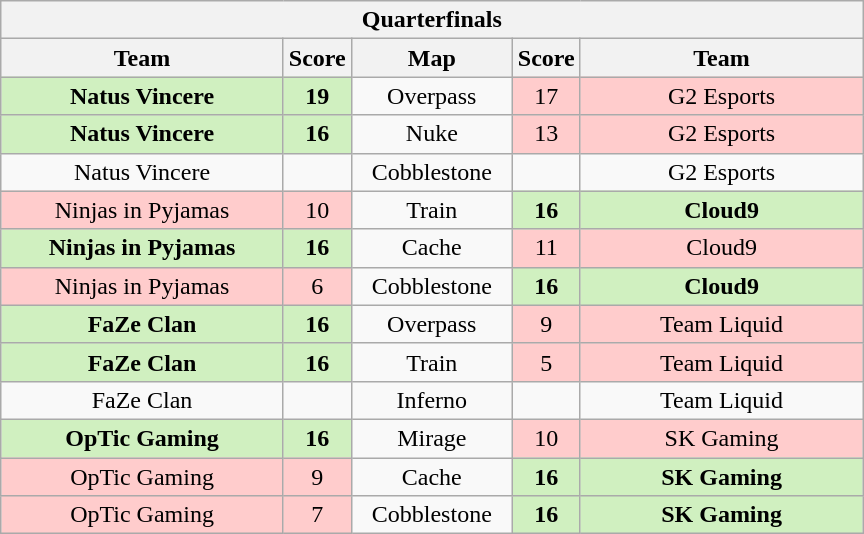<table class="wikitable" style="text-align: center;">
<tr>
<th colspan=5>Quarterfinals</th>
</tr>
<tr>
<th width="181px">Team</th>
<th width="20px">Score</th>
<th width="100px">Map</th>
<th width="20px">Score</th>
<th width="181px">Team</th>
</tr>
<tr>
<td style="background: #D0F0C0;"><strong>Natus Vincere</strong></td>
<td style="background: #D0F0C0;"><strong>19</strong></td>
<td>Overpass</td>
<td style="background: #FFCCCC;">17</td>
<td style="background: #FFCCCC;">G2 Esports</td>
</tr>
<tr>
<td style="background: #D0F0C0;"><strong>Natus Vincere</strong></td>
<td style="background: #D0F0C0;"><strong>16</strong></td>
<td>Nuke</td>
<td style="background: #FFCCCC;">13</td>
<td style="background: #FFCCCC;">G2 Esports</td>
</tr>
<tr>
<td>Natus Vincere</td>
<td></td>
<td>Cobblestone</td>
<td></td>
<td>G2 Esports</td>
</tr>
<tr>
<td style="background: #FFCCCC;">Ninjas in Pyjamas</td>
<td style="background: #FFCCCC;">10</td>
<td>Train</td>
<td style="background: #D0F0C0;"><strong>16</strong></td>
<td style="background: #D0F0C0;"><strong>Cloud9</strong></td>
</tr>
<tr>
<td style="background: #D0F0C0;"><strong>Ninjas in Pyjamas</strong></td>
<td style="background: #D0F0C0;"><strong>16</strong></td>
<td>Cache</td>
<td style="background: #FFCCCC;">11</td>
<td style="background: #FFCCCC;">Cloud9</td>
</tr>
<tr>
<td style="background: #FFCCCC;">Ninjas in Pyjamas</td>
<td style="background: #FFCCCC;">6</td>
<td>Cobblestone</td>
<td style="background: #D0F0C0;"><strong>16</strong></td>
<td style="background: #D0F0C0;"><strong>Cloud9</strong></td>
</tr>
<tr>
<td style="background: #D0F0C0;"><strong>FaZe Clan</strong></td>
<td style="background: #D0F0C0;"><strong>16</strong></td>
<td>Overpass</td>
<td style="background: #FFCCCC;">9</td>
<td style="background: #FFCCCC;">Team Liquid</td>
</tr>
<tr>
<td style="background: #D0F0C0;"><strong>FaZe Clan</strong></td>
<td style="background: #D0F0C0;"><strong>16</strong></td>
<td>Train</td>
<td style="background: #FFCCCC;">5</td>
<td style="background: #FFCCCC;">Team Liquid</td>
</tr>
<tr>
<td>FaZe Clan</td>
<td></td>
<td>Inferno</td>
<td></td>
<td>Team Liquid</td>
</tr>
<tr>
<td style="background: #D0F0C0;"><strong>OpTic Gaming</strong></td>
<td style="background: #D0F0C0;"><strong>16</strong></td>
<td>Mirage</td>
<td style="background: #FFCCCC;">10</td>
<td style="background: #FFCCCC;">SK Gaming</td>
</tr>
<tr>
<td style="background: #FFCCCC;">OpTic Gaming</td>
<td style="background: #FFCCCC;">9</td>
<td>Cache</td>
<td style="background: #D0F0C0;"><strong>16</strong></td>
<td style="background: #D0F0C0;"><strong>SK Gaming</strong></td>
</tr>
<tr>
<td style="background: #FFCCCC;">OpTic Gaming</td>
<td style="background: #FFCCCC;">7</td>
<td>Cobblestone</td>
<td style="background: #D0F0C0;"><strong>16</strong></td>
<td style="background: #D0F0C0;"><strong>SK Gaming</strong></td>
</tr>
</table>
